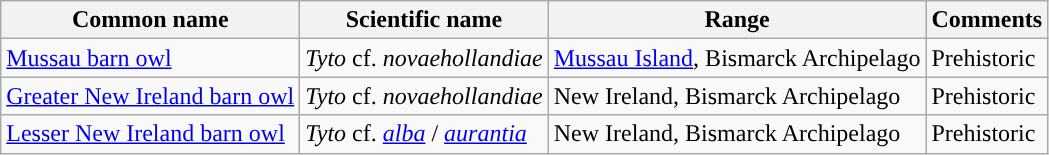<table class="wikitable">
<tr>
<th>Common name</th>
<th>Scientific name</th>
<th>Range</th>
<th class="unsortable">Comments</th>
</tr>
<tr>
<td><a href='#'>Mussau barn owl</a></td>
<td><em>Tyto</em> cf. <em>novaehollandiae</em></td>
<td><a href='#'>Mussau Island</a>, Bismarck Archipelago</td>
<td>Prehistoric</td>
</tr>
<tr>
<td><a href='#'>Greater New Ireland barn owl</a></td>
<td><em>Tyto</em> cf. <em>novaehollandiae</em></td>
<td>New Ireland, Bismarck Archipelago</td>
<td>Prehistoric</td>
</tr>
<tr>
<td><a href='#'>Lesser New Ireland barn owl</a></td>
<td><em>Tyto</em> cf. <em><a href='#'>alba</a></em> / <em><a href='#'>aurantia</a></em></td>
<td>New Ireland, Bismarck Archipelago</td>
<td>Prehistoric</td>
</tr>
</table>
